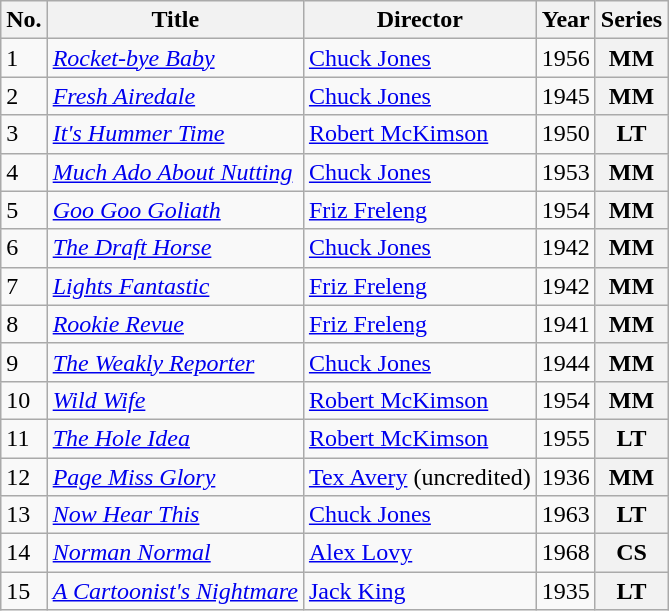<table class="wikitable sortable">
<tr>
<th>No.</th>
<th>Title</th>
<th>Director</th>
<th>Year</th>
<th>Series</th>
</tr>
<tr>
<td>1</td>
<td><em><a href='#'>Rocket-bye Baby</a></em></td>
<td><a href='#'>Chuck Jones</a></td>
<td>1956</td>
<th>MM</th>
</tr>
<tr>
<td>2</td>
<td><em><a href='#'>Fresh Airedale</a></em></td>
<td><a href='#'>Chuck Jones</a></td>
<td>1945</td>
<th>MM</th>
</tr>
<tr>
<td>3</td>
<td><em><a href='#'>It's Hummer Time</a></em></td>
<td><a href='#'>Robert McKimson</a></td>
<td>1950</td>
<th>LT</th>
</tr>
<tr>
<td>4</td>
<td><em><a href='#'>Much Ado About Nutting</a></em></td>
<td><a href='#'>Chuck Jones</a></td>
<td>1953</td>
<th>MM</th>
</tr>
<tr>
<td>5</td>
<td><em><a href='#'>Goo Goo Goliath</a></em></td>
<td><a href='#'>Friz Freleng</a></td>
<td>1954</td>
<th>MM</th>
</tr>
<tr>
<td>6</td>
<td><em><a href='#'>The Draft Horse</a></em></td>
<td><a href='#'>Chuck Jones</a></td>
<td>1942</td>
<th>MM</th>
</tr>
<tr>
<td>7</td>
<td><em><a href='#'>Lights Fantastic</a></em></td>
<td><a href='#'>Friz Freleng</a></td>
<td>1942</td>
<th>MM</th>
</tr>
<tr>
<td>8</td>
<td><em><a href='#'>Rookie Revue</a></em></td>
<td><a href='#'>Friz Freleng</a></td>
<td>1941</td>
<th>MM</th>
</tr>
<tr>
<td>9</td>
<td><em><a href='#'>The Weakly Reporter</a></em></td>
<td><a href='#'>Chuck Jones</a></td>
<td>1944</td>
<th>MM</th>
</tr>
<tr>
<td>10</td>
<td><em><a href='#'>Wild Wife</a></em></td>
<td><a href='#'>Robert McKimson</a></td>
<td>1954</td>
<th>MM</th>
</tr>
<tr>
<td>11</td>
<td><em><a href='#'>The Hole Idea</a></em></td>
<td><a href='#'>Robert McKimson</a></td>
<td>1955</td>
<th>LT</th>
</tr>
<tr>
<td>12</td>
<td><em><a href='#'>Page Miss Glory</a></em></td>
<td><a href='#'>Tex Avery</a> (uncredited)</td>
<td>1936</td>
<th>MM</th>
</tr>
<tr>
<td>13</td>
<td><em><a href='#'>Now Hear This</a></em></td>
<td><a href='#'>Chuck Jones</a></td>
<td>1963</td>
<th>LT</th>
</tr>
<tr>
<td>14</td>
<td><em><a href='#'>Norman Normal</a></em></td>
<td><a href='#'>Alex Lovy</a></td>
<td>1968</td>
<th>CS</th>
</tr>
<tr>
<td>15</td>
<td><em><a href='#'>A Cartoonist's Nightmare</a></em></td>
<td><a href='#'>Jack King</a></td>
<td>1935</td>
<th>LT</th>
</tr>
</table>
